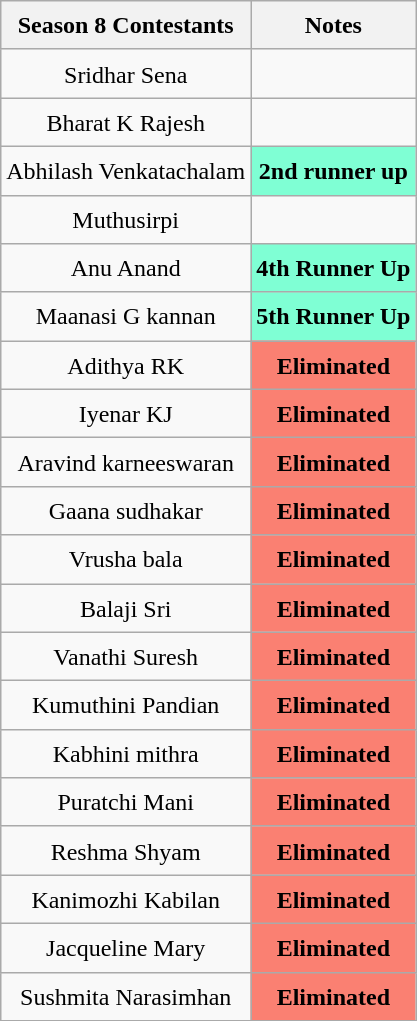<table class="wikitable sortable" style=" text-align:center; font-size:100%;  line-height:25px; width:auto;">
<tr>
<th scope="col">Season 8 Contestants</th>
<th scope="col">Notes</th>
</tr>
<tr>
<td>Sridhar Sena</td>
<td></td>
</tr>
<tr>
<td>Bharat K Rajesh</td>
<td></td>
</tr>
<tr>
<td>Abhilash Venkatachalam</td>
<td rowspan="1" style="background:#7FFFD4;" ;"><strong>2nd runner up</strong></td>
</tr>
<tr>
<td>Muthusirpi</td>
<td></td>
</tr>
<tr>
<td>Anu Anand</td>
<td rowspan="1" style="background:#7FFFD4" ;"><strong>4th Runner Up</strong></td>
</tr>
<tr>
<td>Maanasi G kannan</td>
<td rowspan="1" style="background:#7FFFD4" ;"><strong>5th Runner Up</strong></td>
</tr>
<tr>
<td>Adithya RK</td>
<td rowspan="1" style="background:#FA8072" ;"><strong>Eliminated</strong></td>
</tr>
<tr>
<td>Iyenar KJ</td>
<td rowspan=1 style="background:#FA8072;";"><strong>Eliminated</strong></td>
</tr>
<tr>
<td>Aravind karneeswaran</td>
<td rowspan=1 style="background:#FA8072;";"><strong>Eliminated</strong></td>
</tr>
<tr>
<td>Gaana sudhakar</td>
<td rowspan=1 style="background:#FA8072;";"><strong>Eliminated</strong></td>
</tr>
<tr>
<td>Vrusha bala</td>
<td rowspan=1 style="background:#FA8072;";"><strong>Eliminated</strong></td>
</tr>
<tr>
<td>Balaji Sri</td>
<td rowspan=1 style="background:#FA8072;";"><strong>Eliminated</strong></td>
</tr>
<tr>
<td>Vanathi Suresh</td>
<td rowspan=1 style="background:#FA8072;";"><strong>Eliminated</strong></td>
</tr>
<tr>
<td>Kumuthini Pandian</td>
<td rowspan=1 style="background:#FA8072;";"><strong>Eliminated</strong></td>
</tr>
<tr>
<td>Kabhini mithra</td>
<td rowspan=1 style="background:#FA8072;";"><strong>Eliminated</strong></td>
</tr>
<tr>
<td>Puratchi Mani</td>
<td rowspan=1 style="background:#FA8072;";"><strong>Eliminated</strong></td>
</tr>
<tr>
<td>Reshma Shyam</td>
<td rowspan=1 style="background:#FA8072;";"><strong>Eliminated</strong></td>
</tr>
<tr>
<td>Kanimozhi Kabilan</td>
<td rowspan=1 style="background:#FA8072;";"><strong>Eliminated</strong></td>
</tr>
<tr>
<td>Jacqueline Mary</td>
<td rowspan=1 style="background:#FA8072;";"><strong>Eliminated</strong></td>
</tr>
<tr>
<td>Sushmita Narasimhan</td>
<td rowspan=1 style="background:#FA8072;";"><strong>Eliminated</strong></td>
</tr>
<tr>
</tr>
</table>
